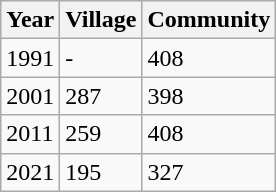<table class=wikitable>
<tr>
<th>Year</th>
<th>Village</th>
<th>Community</th>
</tr>
<tr>
<td>1991</td>
<td>-</td>
<td>408</td>
</tr>
<tr>
<td>2001</td>
<td>287</td>
<td>398</td>
</tr>
<tr>
<td>2011</td>
<td>259</td>
<td>408</td>
</tr>
<tr>
<td>2021</td>
<td>195</td>
<td>327</td>
</tr>
</table>
